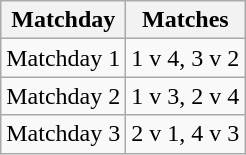<table class="wikitable" style="text-align:center">
<tr>
<th>Matchday</th>
<th>Matches</th>
</tr>
<tr>
<td>Matchday 1</td>
<td>1 v 4, 3 v 2</td>
</tr>
<tr>
<td>Matchday 2</td>
<td>1 v 3, 2 v 4</td>
</tr>
<tr>
<td>Matchday 3</td>
<td>2 v 1, 4 v 3</td>
</tr>
</table>
